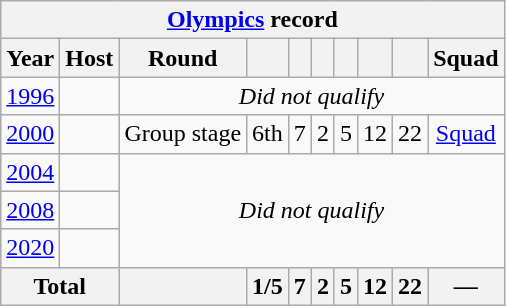<table class="wikitable" style="text-align: center;font-size:100%;">
<tr>
<th colspan="11"><a href='#'>Olympics</a> record</th>
</tr>
<tr>
<th scope="col">Year</th>
<th scope="col">Host</th>
<th scope="col">Round</th>
<th scope="col"></th>
<th scope="col"></th>
<th scope="col"></th>
<th scope="col"></th>
<th scope="col"></th>
<th scope="col"></th>
<th scope="col">Squad</th>
</tr>
<tr>
<td><a href='#'>1996</a></td>
<td align=left></td>
<td colspan="8"><em>Did not qualify</em></td>
</tr>
<tr>
<td><a href='#'>2000</a></td>
<td align=left></td>
<td>Group stage</td>
<td>6th</td>
<td>7</td>
<td>2</td>
<td>5</td>
<td>12</td>
<td>22</td>
<td><a href='#'>Squad</a></td>
</tr>
<tr>
<td><a href='#'>2004</a></td>
<td align=left></td>
<td colspan="8" rowspan="3"><em>Did not qualify</em></td>
</tr>
<tr>
<td><a href='#'>2008</a></td>
<td align=left></td>
</tr>
<tr>
<td><a href='#'>2020</a></td>
<td align=left></td>
</tr>
<tr>
<th colspan=2>Total</th>
<th></th>
<th>1/5</th>
<th>7</th>
<th>2</th>
<th>5</th>
<th>12</th>
<th>22</th>
<th>—</th>
</tr>
</table>
